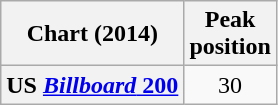<table class="wikitable plainrowheaders" style="text-align:center">
<tr>
<th>Chart (2014)</th>
<th>Peak<br>position</th>
</tr>
<tr>
<th scope="row">US <a href='#'><em>Billboard</em> 200</a></th>
<td>30</td>
</tr>
</table>
